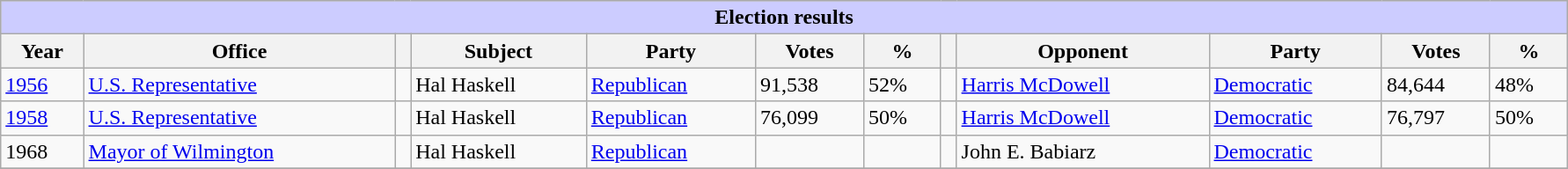<table class=wikitable style="width: 94%" style="text-align: center;" align="center">
<tr bgcolor=#cccccc>
<th colspan=12 style="background: #ccccff;">Election results</th>
</tr>
<tr>
<th><strong>Year</strong></th>
<th><strong>Office</strong></th>
<th></th>
<th><strong>Subject</strong></th>
<th><strong>Party</strong></th>
<th><strong>Votes</strong></th>
<th><strong>%</strong></th>
<th></th>
<th><strong>Opponent</strong></th>
<th><strong>Party</strong></th>
<th><strong>Votes</strong></th>
<th><strong>%</strong></th>
</tr>
<tr>
<td><a href='#'>1956</a></td>
<td><a href='#'>U.S. Representative</a></td>
<td></td>
<td>Hal Haskell</td>
<td><a href='#'>Republican</a></td>
<td>91,538</td>
<td>52%</td>
<td></td>
<td><a href='#'>Harris McDowell</a></td>
<td><a href='#'>Democratic</a></td>
<td>84,644</td>
<td>48%</td>
</tr>
<tr>
<td><a href='#'>1958</a></td>
<td><a href='#'>U.S. Representative</a></td>
<td></td>
<td>Hal Haskell</td>
<td><a href='#'>Republican</a></td>
<td>76,099</td>
<td>50%</td>
<td></td>
<td><a href='#'>Harris McDowell</a></td>
<td><a href='#'>Democratic</a></td>
<td>76,797</td>
<td>50%</td>
</tr>
<tr>
<td>1968</td>
<td><a href='#'>Mayor of Wilmington</a></td>
<td></td>
<td>Hal Haskell</td>
<td><a href='#'>Republican</a></td>
<td></td>
<td></td>
<td></td>
<td>John E. Babiarz</td>
<td><a href='#'>Democratic</a></td>
<td></td>
<td></td>
</tr>
<tr>
</tr>
</table>
